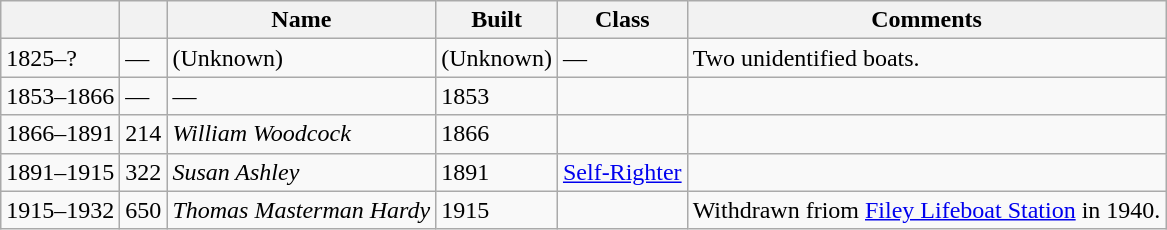<table class="wikitable sortable">
<tr>
<th></th>
<th></th>
<th>Name</th>
<th>Built</th>
<th>Class</th>
<th class=unsortable>Comments</th>
</tr>
<tr>
<td>1825–?</td>
<td>—</td>
<td>(Unknown)</td>
<td>(Unknown)</td>
<td>—</td>
<td>Two unidentified boats.</td>
</tr>
<tr>
<td>1853–1866</td>
<td>—</td>
<td>—</td>
<td>1853</td>
<td></td>
<td></td>
</tr>
<tr>
<td>1866–1891</td>
<td>214</td>
<td><em>William Woodcock</em></td>
<td>1866</td>
<td></td>
<td></td>
</tr>
<tr>
<td>1891–1915</td>
<td>322</td>
<td><em>Susan Ashley</em></td>
<td>1891</td>
<td><a href='#'>Self-Righter</a></td>
<td></td>
</tr>
<tr>
<td>1915–1932</td>
<td>650</td>
<td><em>Thomas Masterman Hardy</em></td>
<td>1915</td>
<td></td>
<td>Withdrawn friom <a href='#'>Filey Lifeboat Station</a> in 1940.</td>
</tr>
</table>
